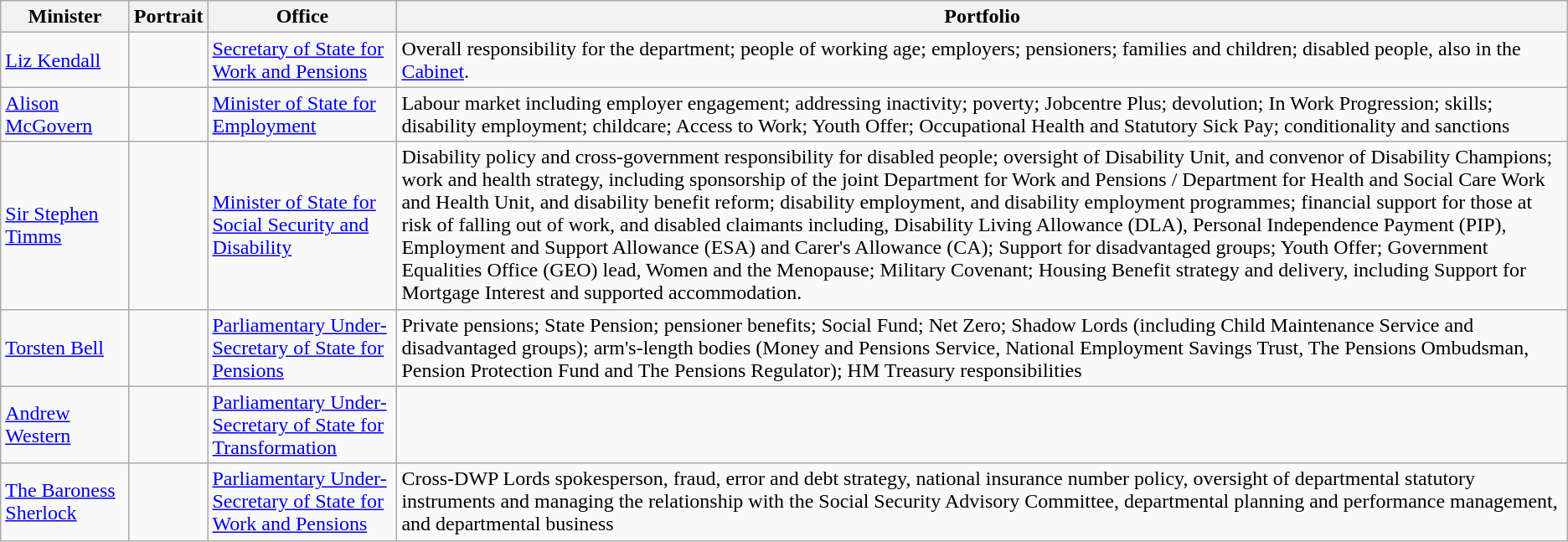<table class=wikitable>
<tr>
<th width=95x>Minister</th>
<th>Portrait</th>
<th>Office</th>
<th>Portfolio</th>
</tr>
<tr>
<td> <a href='#'>Liz Kendall</a> </td>
<td></td>
<td><a href='#'>Secretary of State for Work and Pensions</a></td>
<td>Overall responsibility for the department; people of working age; employers; pensioners; families and children; disabled people, also in the <a href='#'>Cabinet</a>.</td>
</tr>
<tr>
<td><a href='#'>Alison McGovern</a> </td>
<td></td>
<td><a href='#'>Minister of State for Employment</a></td>
<td>Labour market including employer engagement; addressing inactivity; poverty; Jobcentre Plus; devolution; In Work Progression; skills; disability employment; childcare; Access to Work; Youth Offer; Occupational Health and Statutory Sick Pay; conditionality and sanctions</td>
</tr>
<tr>
<td> <a href='#'>Sir Stephen Timms</a> </td>
<td></td>
<td><a href='#'>Minister of State for Social Security and Disability</a></td>
<td>Disability policy and cross-government responsibility for disabled people; oversight of Disability Unit, and convenor of Disability Champions; work and health strategy, including sponsorship of the joint Department for Work and Pensions / Department for Health and Social Care Work and Health Unit, and disability benefit reform; disability employment, and disability employment programmes; financial support for those at risk of falling out of work, and disabled claimants including, Disability Living Allowance (DLA), Personal Independence Payment (PIP), Employment and Support Allowance (ESA) and Carer's Allowance (CA); Support for disadvantaged groups; Youth Offer; Government Equalities Office (GEO) lead, Women and the Menopause; Military Covenant; Housing Benefit strategy and delivery, including Support for Mortgage Interest and supported accommodation.</td>
</tr>
<tr>
<td><a href='#'>Torsten Bell</a> </td>
<td></td>
<td><a href='#'>Parliamentary Under-Secretary of State for Pensions</a></td>
<td>Private pensions; State Pension; pensioner benefits; Social Fund; Net Zero; Shadow Lords (including Child Maintenance Service and disadvantaged groups); arm's-length bodies (Money and Pensions Service, National Employment Savings Trust, The Pensions Ombudsman, Pension Protection Fund and The Pensions Regulator); HM Treasury responsibilities</td>
</tr>
<tr>
<td><a href='#'>Andrew Western</a> </td>
<td></td>
<td><a href='#'>Parliamentary Under-Secretary of State for Transformation</a></td>
<td></td>
</tr>
<tr>
<td> <a href='#'>The Baroness Sherlock</a></td>
<td></td>
<td><a href='#'>Parliamentary Under-Secretary of State for Work and Pensions</a></td>
<td>Cross-DWP Lords spokesperson, fraud, error and debt strategy, national insurance number policy, oversight of departmental statutory instruments and managing the relationship with the Social Security Advisory Committee, departmental planning and performance management, and departmental business</td>
</tr>
</table>
